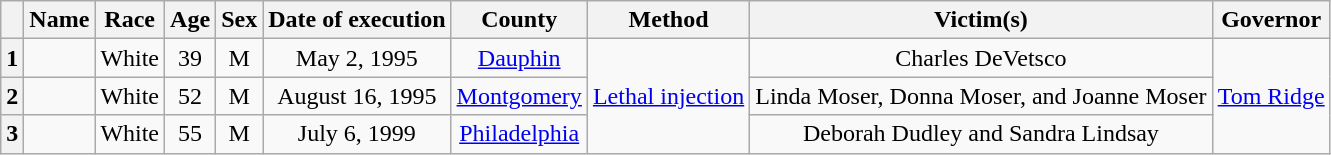<table class="wikitable sortable" style="text-align:center;">
<tr>
<th scope="col"></th>
<th scope="col">Name</th>
<th scope="col">Race</th>
<th scope="col">Age</th>
<th scope="col">Sex</th>
<th scope="col" data-sort-type="date">Date of execution</th>
<th scope="col">County</th>
<th scope="col">Method</th>
<th scope="col">Victim(s)</th>
<th scope="col">Governor</th>
</tr>
<tr>
<th scope="row">1</th>
<td></td>
<td>White</td>
<td>39</td>
<td>M</td>
<td>May 2, 1995</td>
<td><a href='#'>Dauphin</a></td>
<td rowspan="3"><a href='#'>Lethal injection</a></td>
<td>Charles DeVetsco</td>
<td rowspan="3"><a href='#'>Tom Ridge</a></td>
</tr>
<tr>
<th scope="row">2</th>
<td></td>
<td>White</td>
<td>52</td>
<td>M</td>
<td>August 16, 1995</td>
<td><a href='#'>Montgomery</a></td>
<td>Linda Moser, Donna Moser, and Joanne Moser</td>
</tr>
<tr>
<th scope="row">3</th>
<td></td>
<td>White</td>
<td>55</td>
<td>M</td>
<td>July 6, 1999</td>
<td><a href='#'>Philadelphia</a></td>
<td>Deborah Dudley and Sandra Lindsay</td>
</tr>
</table>
